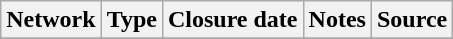<table class="wikitable sortable">
<tr>
<th>Network</th>
<th>Type</th>
<th>Closure date</th>
<th>Notes</th>
<th>Source</th>
</tr>
<tr>
</tr>
</table>
